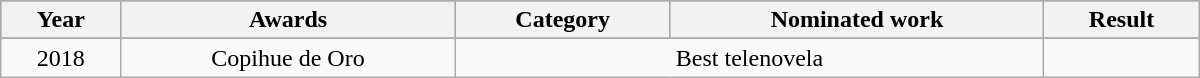<table class="wikitable" width=800px>
<tr style="background:#96c; text-align:center;">
<th>Year</th>
<th>Awards</th>
<th>Category</th>
<th>Nominated work</th>
<th>Result</th>
</tr>
<tr>
</tr>
<tr style="text-align: center;">
<td style="text-align: center; top" rowspan="2">2018</td>
<td style="text-align: center; top" rowspan="2">Copihue de Oro</td>
</tr>
<tr style="text-align: center; top">
<td colspan="2">Best telenovela</td>
<td></td>
</tr>
</table>
